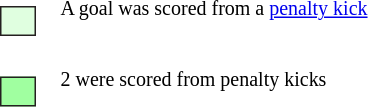<table style="font-size: smaller;">
<tr>
<td><br><table style="padding:0 .6em; height:1.5em; background:#e0ffe0; border:solid 1px #242020; width:1.5em; margin:.25em .9em .25em .25em; vertical-align:top;">
<tr>
<td></td>
</tr>
</table>
</td>
<td>A goal was scored from a <a href='#'>penalty kick</a></td>
</tr>
<tr>
<td><br><table style="padding:0 .6em; height:1.5em; background:#a0ffa0; border:solid 1px #242020; width:1.5em; margin:.25em .9em .25em .25em; vertical-align:top;">
<tr>
<td></td>
</tr>
</table>
</td>
<td>2 were scored from penalty kicks</td>
</tr>
</table>
